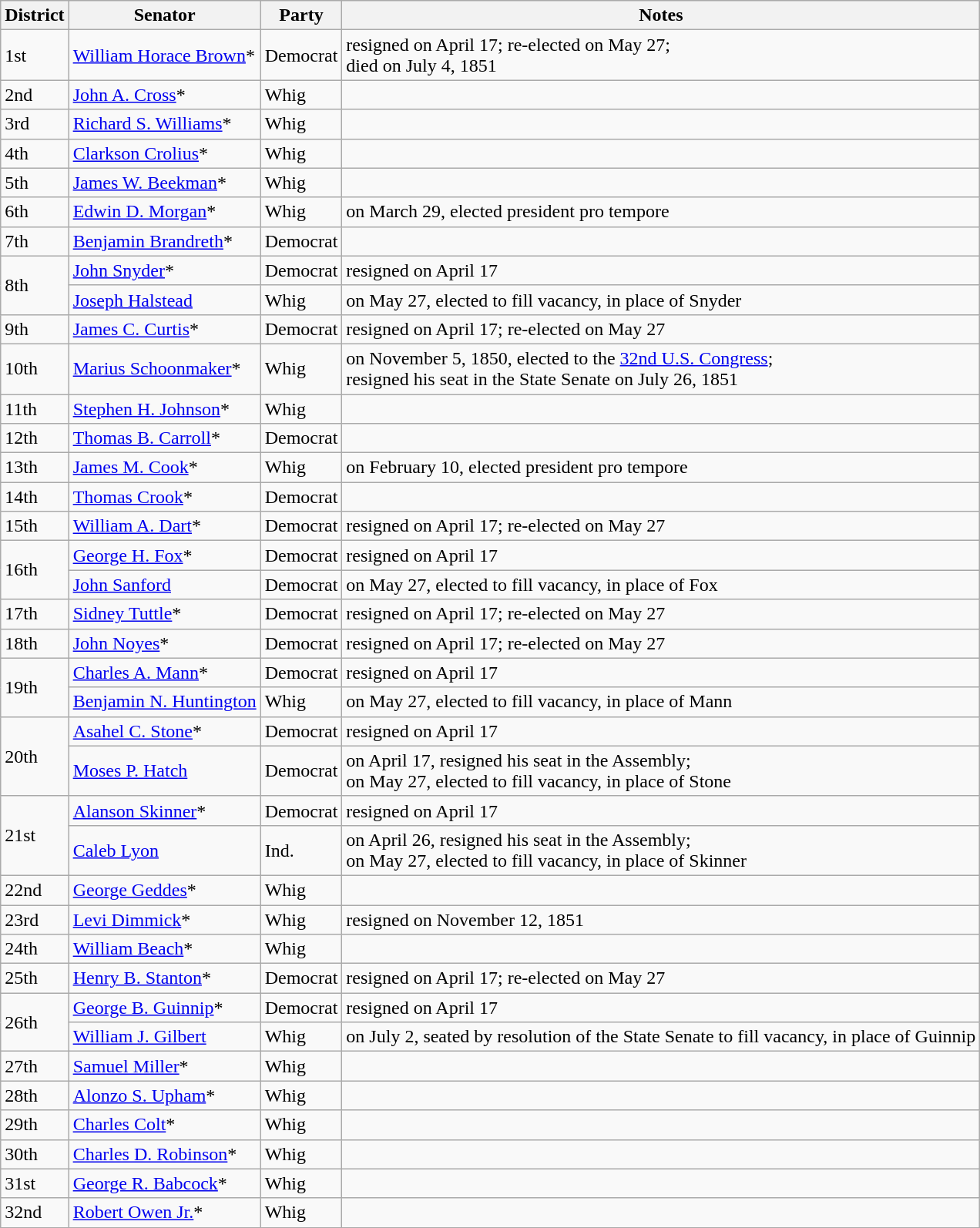<table class=wikitable>
<tr>
<th>District</th>
<th>Senator</th>
<th>Party</th>
<th>Notes</th>
</tr>
<tr>
<td>1st</td>
<td><a href='#'>William Horace Brown</a>*</td>
<td>Democrat</td>
<td>resigned on April 17; re-elected on May 27; <br>died on July 4, 1851</td>
</tr>
<tr>
<td>2nd</td>
<td><a href='#'>John A. Cross</a>*</td>
<td>Whig</td>
<td></td>
</tr>
<tr>
<td>3rd</td>
<td><a href='#'>Richard S. Williams</a>*</td>
<td>Whig</td>
<td></td>
</tr>
<tr>
<td>4th</td>
<td><a href='#'>Clarkson Crolius</a>*</td>
<td>Whig</td>
<td></td>
</tr>
<tr>
<td>5th</td>
<td><a href='#'>James W. Beekman</a>*</td>
<td>Whig</td>
<td></td>
</tr>
<tr>
<td>6th</td>
<td><a href='#'>Edwin D. Morgan</a>*</td>
<td>Whig</td>
<td>on March 29, elected president pro tempore</td>
</tr>
<tr>
<td>7th</td>
<td><a href='#'>Benjamin Brandreth</a>*</td>
<td>Democrat</td>
<td></td>
</tr>
<tr>
<td rowspan="2">8th</td>
<td><a href='#'>John Snyder</a>*</td>
<td>Democrat</td>
<td>resigned on April 17</td>
</tr>
<tr>
<td><a href='#'>Joseph Halstead</a></td>
<td>Whig</td>
<td>on May 27, elected to fill vacancy, in place of Snyder</td>
</tr>
<tr>
<td>9th</td>
<td><a href='#'>James C. Curtis</a>*</td>
<td>Democrat</td>
<td>resigned on April 17; re-elected on May 27</td>
</tr>
<tr>
<td>10th</td>
<td><a href='#'>Marius Schoonmaker</a>*</td>
<td>Whig</td>
<td>on November 5, 1850, elected to the <a href='#'>32nd U.S. Congress</a>; <br>resigned his seat in the State Senate on July 26, 1851</td>
</tr>
<tr>
<td>11th</td>
<td><a href='#'>Stephen H. Johnson</a>*</td>
<td>Whig</td>
<td></td>
</tr>
<tr>
<td>12th</td>
<td><a href='#'>Thomas B. Carroll</a>*</td>
<td>Democrat</td>
<td></td>
</tr>
<tr>
<td>13th</td>
<td><a href='#'>James M. Cook</a>*</td>
<td>Whig</td>
<td>on February 10, elected president pro tempore</td>
</tr>
<tr>
<td>14th</td>
<td><a href='#'>Thomas Crook</a>*</td>
<td>Democrat</td>
<td></td>
</tr>
<tr>
<td>15th</td>
<td><a href='#'>William A. Dart</a>*</td>
<td>Democrat</td>
<td>resigned on April 17; re-elected on May 27</td>
</tr>
<tr>
<td rowspan="2">16th</td>
<td><a href='#'>George H. Fox</a>*</td>
<td>Democrat</td>
<td>resigned on April 17</td>
</tr>
<tr>
<td><a href='#'>John Sanford</a></td>
<td>Democrat</td>
<td>on May 27, elected to fill vacancy, in place of Fox</td>
</tr>
<tr>
<td>17th</td>
<td><a href='#'>Sidney Tuttle</a>*</td>
<td>Democrat</td>
<td>resigned on April 17; re-elected on May 27</td>
</tr>
<tr>
<td>18th</td>
<td><a href='#'>John Noyes</a>*</td>
<td>Democrat</td>
<td>resigned on April 17; re-elected on May 27</td>
</tr>
<tr>
<td rowspan="2">19th</td>
<td><a href='#'>Charles A. Mann</a>*</td>
<td>Democrat</td>
<td>resigned on April 17</td>
</tr>
<tr>
<td><a href='#'>Benjamin N. Huntington</a></td>
<td>Whig</td>
<td>on May 27, elected to fill vacancy, in place of Mann</td>
</tr>
<tr>
<td rowspan="2">20th</td>
<td><a href='#'>Asahel C. Stone</a>*</td>
<td>Democrat</td>
<td>resigned on April 17</td>
</tr>
<tr>
<td><a href='#'>Moses P. Hatch</a></td>
<td>Democrat</td>
<td>on April 17, resigned his seat in the Assembly; <br>on May 27, elected to fill vacancy, in place of Stone</td>
</tr>
<tr>
<td rowspan="2">21st</td>
<td><a href='#'>Alanson Skinner</a>*</td>
<td>Democrat</td>
<td>resigned on April 17</td>
</tr>
<tr>
<td><a href='#'>Caleb Lyon</a></td>
<td>Ind.</td>
<td>on April 26, resigned his seat in the Assembly; <br>on May 27, elected to fill vacancy, in place of Skinner</td>
</tr>
<tr>
<td>22nd</td>
<td><a href='#'>George Geddes</a>*</td>
<td>Whig</td>
<td></td>
</tr>
<tr>
<td>23rd</td>
<td><a href='#'>Levi Dimmick</a>*</td>
<td>Whig</td>
<td>resigned on November 12, 1851</td>
</tr>
<tr>
<td>24th</td>
<td><a href='#'>William Beach</a>*</td>
<td>Whig</td>
<td></td>
</tr>
<tr>
<td>25th</td>
<td><a href='#'>Henry B. Stanton</a>*</td>
<td>Democrat</td>
<td>resigned on April 17; re-elected on May 27</td>
</tr>
<tr>
<td rowspan="2">26th</td>
<td><a href='#'>George B. Guinnip</a>*</td>
<td>Democrat</td>
<td>resigned on April 17</td>
</tr>
<tr>
<td><a href='#'>William J. Gilbert</a></td>
<td>Whig</td>
<td>on July 2, seated by resolution of the State Senate to fill vacancy, in place of Guinnip</td>
</tr>
<tr>
<td>27th</td>
<td><a href='#'>Samuel Miller</a>*</td>
<td>Whig</td>
<td></td>
</tr>
<tr>
<td>28th</td>
<td><a href='#'>Alonzo S. Upham</a>*</td>
<td>Whig</td>
<td></td>
</tr>
<tr>
<td>29th</td>
<td><a href='#'>Charles Colt</a>*</td>
<td>Whig</td>
<td></td>
</tr>
<tr>
<td>30th</td>
<td><a href='#'>Charles D. Robinson</a>*</td>
<td>Whig</td>
<td></td>
</tr>
<tr>
<td>31st</td>
<td><a href='#'>George R. Babcock</a>*</td>
<td>Whig</td>
<td></td>
</tr>
<tr>
<td>32nd</td>
<td><a href='#'>Robert Owen Jr.</a>*</td>
<td>Whig</td>
<td></td>
</tr>
<tr>
</tr>
</table>
